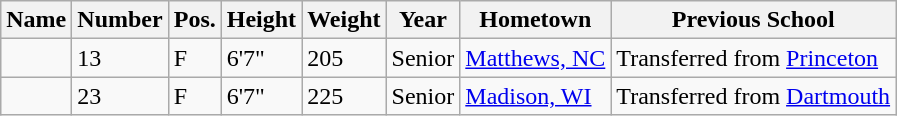<table class="wikitable sortable" border="1">
<tr>
<th>Name</th>
<th>Number</th>
<th>Pos.</th>
<th>Height</th>
<th>Weight</th>
<th>Year</th>
<th>Hometown</th>
<th class="unsortable">Previous School</th>
</tr>
<tr>
<td></td>
<td>13</td>
<td>F</td>
<td>6'7"</td>
<td>205</td>
<td>Senior</td>
<td><a href='#'>Matthews, NC</a></td>
<td>Transferred from <a href='#'>Princeton</a></td>
</tr>
<tr>
<td></td>
<td>23</td>
<td>F</td>
<td>6'7"</td>
<td>225</td>
<td>Senior</td>
<td><a href='#'>Madison, WI</a></td>
<td>Transferred from <a href='#'>Dartmouth</a></td>
</tr>
</table>
